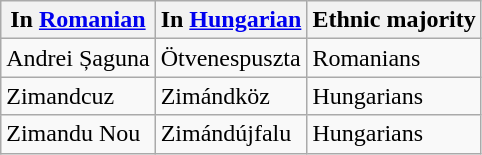<table class="wikitable collapsible sortable">
<tr>
<th>In <a href='#'>Romanian</a></th>
<th>In <a href='#'>Hungarian</a></th>
<th>Ethnic majority</th>
</tr>
<tr>
<td>Andrei Șaguna</td>
<td>Ötvenespuszta</td>
<td>Romanians</td>
</tr>
<tr>
<td>Zimandcuz</td>
<td>Zimándköz</td>
<td>Hungarians</td>
</tr>
<tr>
<td>Zimandu Nou</td>
<td>Zimándújfalu</td>
<td>Hungarians</td>
</tr>
</table>
